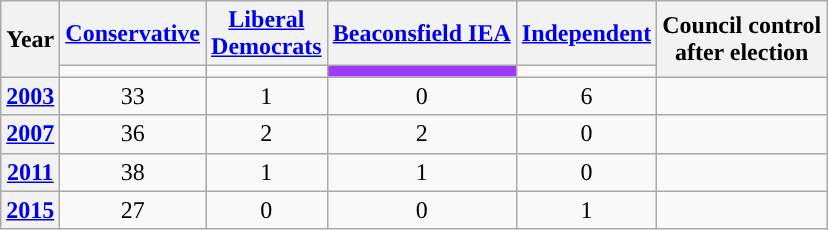<table class="wikitable plainrowheaders" style="text-align:center">
<tr>
<th scope="col" rowspan="2">Year</th>
<th scope="col"><a href='#'>Conservative</a></th>
<th scope="col" style="width:1px"><a href='#'>Liberal Democrats</a></th>
<th scope="col"><a href='#'>Beaconsfield IEA</a></th>
<th scope="col"><a href='#'>Independent</a></th>
<th scope="col" rowspan="2" colspan="2">Council control<br>after election</th>
</tr>
<tr>
<td style="background:"></td>
<td style="background:"></td>
<td style="background:#a039ff"></td>
<td style="background:"></td>
</tr>
<tr>
<th scope="row"><a href='#'>2003</a></th>
<td>33</td>
<td>1</td>
<td>0</td>
<td>6</td>
<td></td>
</tr>
<tr>
<th scope="row"><a href='#'>2007</a></th>
<td>36</td>
<td>2</td>
<td>2</td>
<td>0</td>
<td></td>
</tr>
<tr>
<th scope="row"><a href='#'>2011</a></th>
<td>38</td>
<td>1</td>
<td>1</td>
<td>0</td>
<td></td>
</tr>
<tr>
<th scope="row"><a href='#'>2015</a></th>
<td>27</td>
<td>0</td>
<td>0</td>
<td>1</td>
<td></td>
</tr>
</table>
